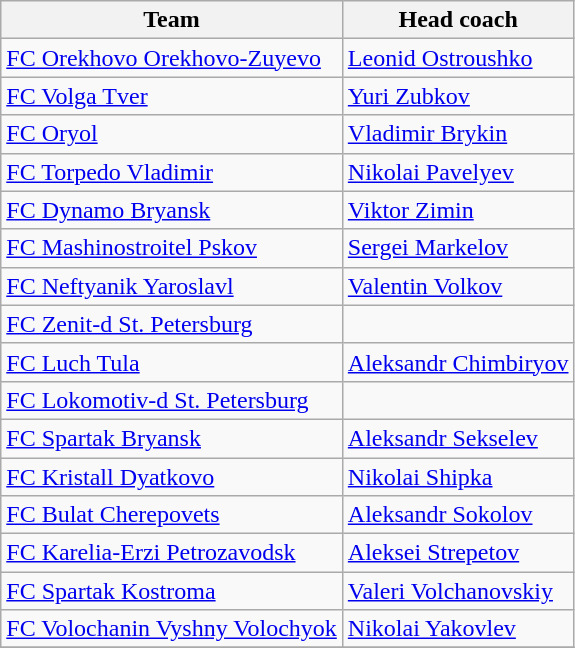<table class="wikitable">
<tr>
<th>Team</th>
<th>Head coach</th>
</tr>
<tr>
<td><a href='#'>FC Orekhovo Orekhovo-Zuyevo</a></td>
<td><a href='#'>Leonid Ostroushko</a></td>
</tr>
<tr>
<td><a href='#'>FC Volga Tver</a></td>
<td><a href='#'>Yuri Zubkov</a></td>
</tr>
<tr>
<td><a href='#'>FC Oryol</a></td>
<td><a href='#'>Vladimir Brykin</a></td>
</tr>
<tr>
<td><a href='#'>FC Torpedo Vladimir</a></td>
<td><a href='#'>Nikolai Pavelyev</a></td>
</tr>
<tr>
<td><a href='#'>FC Dynamo Bryansk</a></td>
<td><a href='#'>Viktor Zimin</a></td>
</tr>
<tr>
<td><a href='#'>FC Mashinostroitel Pskov</a></td>
<td><a href='#'>Sergei Markelov</a></td>
</tr>
<tr>
<td><a href='#'>FC Neftyanik Yaroslavl</a></td>
<td><a href='#'>Valentin Volkov</a></td>
</tr>
<tr>
<td><a href='#'>FC Zenit-d St. Petersburg</a></td>
<td></td>
</tr>
<tr>
<td><a href='#'>FC Luch Tula</a></td>
<td><a href='#'>Aleksandr Chimbiryov</a></td>
</tr>
<tr>
<td><a href='#'>FC Lokomotiv-d St. Petersburg</a></td>
<td></td>
</tr>
<tr>
<td><a href='#'>FC Spartak Bryansk</a></td>
<td><a href='#'>Aleksandr Sekselev</a></td>
</tr>
<tr>
<td><a href='#'>FC Kristall Dyatkovo</a></td>
<td><a href='#'>Nikolai Shipka</a></td>
</tr>
<tr>
<td><a href='#'>FC Bulat Cherepovets</a></td>
<td><a href='#'>Aleksandr Sokolov</a></td>
</tr>
<tr>
<td><a href='#'>FC Karelia-Erzi Petrozavodsk</a></td>
<td><a href='#'>Aleksei Strepetov</a></td>
</tr>
<tr>
<td><a href='#'>FC Spartak Kostroma</a></td>
<td><a href='#'>Valeri Volchanovskiy</a></td>
</tr>
<tr>
<td><a href='#'>FC Volochanin Vyshny Volochyok</a></td>
<td><a href='#'>Nikolai Yakovlev</a></td>
</tr>
<tr>
</tr>
</table>
